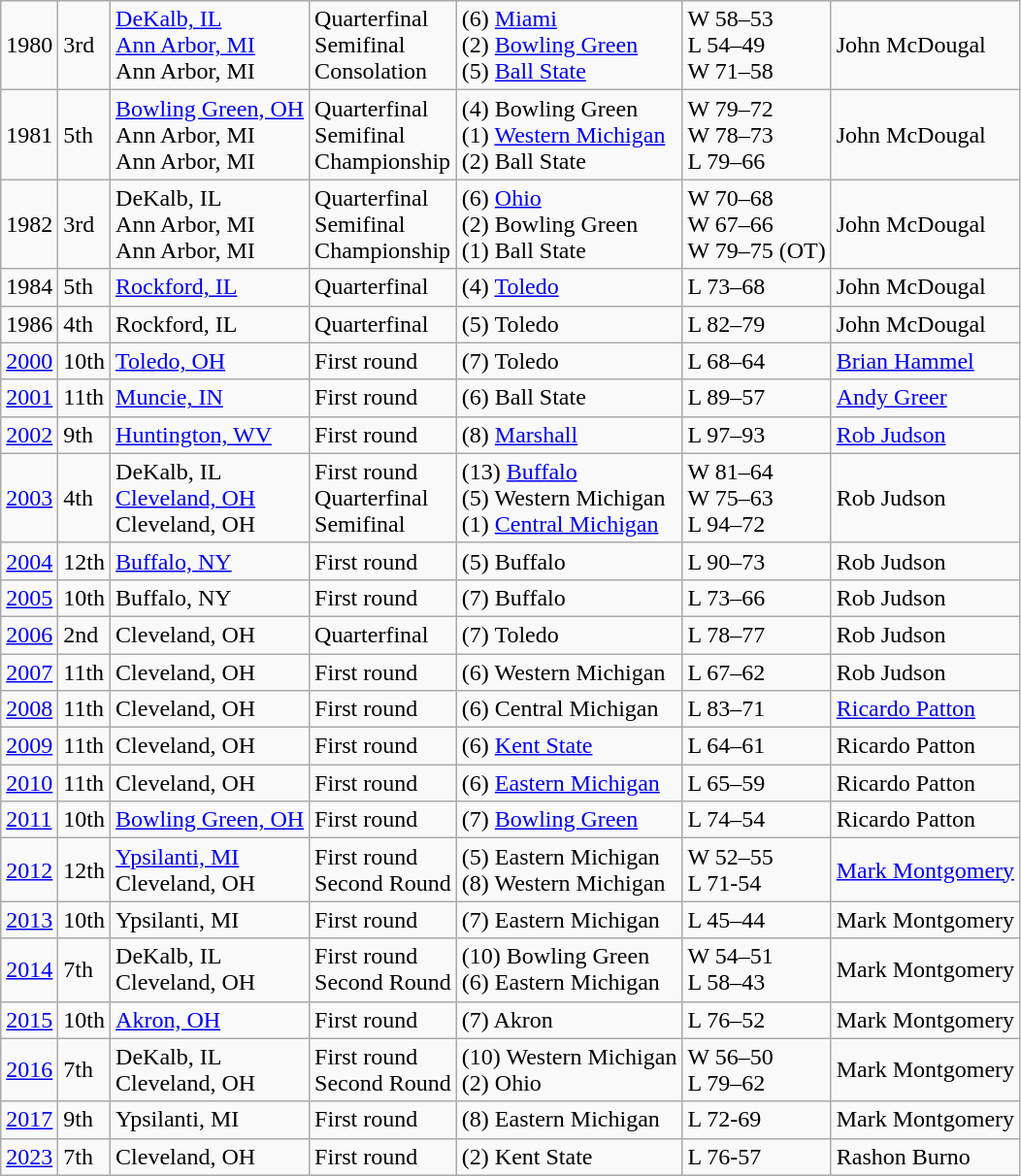<table class="wikitable" style="text-align:left;">
<tr>
<td>1980</td>
<td>3rd</td>
<td><a href='#'>DeKalb, IL</a><br><a href='#'>Ann Arbor, MI</a><br>Ann Arbor, MI</td>
<td>Quarterfinal<br>Semifinal<br>Consolation</td>
<td>(6) <a href='#'>Miami</a><br>(2) <a href='#'>Bowling Green</a><br>(5) <a href='#'>Ball State</a></td>
<td>W 58–53<br>L 54–49<br>W 71–58</td>
<td>John McDougal</td>
</tr>
<tr>
<td>1981</td>
<td>5th</td>
<td><a href='#'>Bowling Green, OH</a><br>Ann Arbor, MI<br>Ann Arbor, MI</td>
<td>Quarterfinal<br>Semifinal<br>Championship</td>
<td>(4) Bowling Green<br>(1) <a href='#'>Western Michigan</a><br>(2) Ball State</td>
<td>W 79–72<br>W 78–73<br>L 79–66</td>
<td>John McDougal</td>
</tr>
<tr>
<td>1982</td>
<td>3rd</td>
<td>DeKalb, IL<br>Ann Arbor, MI<br>Ann Arbor, MI</td>
<td>Quarterfinal<br>Semifinal<br>Championship</td>
<td>(6) <a href='#'>Ohio</a><br>(2) Bowling Green<br>(1) Ball State</td>
<td>W 70–68<br>W 67–66<br>W 79–75 (OT)</td>
<td>John McDougal</td>
</tr>
<tr>
<td>1984</td>
<td>5th</td>
<td><a href='#'>Rockford, IL</a></td>
<td>Quarterfinal</td>
<td>(4) <a href='#'>Toledo</a></td>
<td>L 73–68</td>
<td>John McDougal</td>
</tr>
<tr>
<td>1986</td>
<td>4th</td>
<td>Rockford, IL</td>
<td>Quarterfinal</td>
<td>(5) Toledo</td>
<td>L 82–79</td>
<td>John McDougal</td>
</tr>
<tr>
<td><a href='#'>2000</a></td>
<td>10th</td>
<td><a href='#'>Toledo, OH</a></td>
<td>First round</td>
<td>(7) Toledo</td>
<td>L 68–64</td>
<td><a href='#'>Brian Hammel</a></td>
</tr>
<tr>
<td><a href='#'>2001</a></td>
<td>11th</td>
<td><a href='#'>Muncie, IN</a></td>
<td>First round</td>
<td>(6) Ball State</td>
<td>L 89–57</td>
<td><a href='#'>Andy Greer</a></td>
</tr>
<tr>
<td><a href='#'>2002</a></td>
<td>9th</td>
<td><a href='#'>Huntington, WV</a></td>
<td>First round</td>
<td>(8) <a href='#'>Marshall</a></td>
<td>L 97–93</td>
<td><a href='#'>Rob Judson</a></td>
</tr>
<tr>
<td><a href='#'>2003</a></td>
<td>4th</td>
<td>DeKalb, IL<br><a href='#'>Cleveland, OH</a><br>Cleveland, OH</td>
<td>First round<br>Quarterfinal<br>Semifinal</td>
<td>(13) <a href='#'>Buffalo</a><br>(5) Western Michigan<br>(1) <a href='#'>Central Michigan</a></td>
<td>W 81–64<br>W 75–63<br>L 94–72</td>
<td>Rob Judson</td>
</tr>
<tr>
<td><a href='#'>2004</a></td>
<td>12th</td>
<td><a href='#'>Buffalo, NY</a></td>
<td>First round</td>
<td>(5) Buffalo</td>
<td>L 90–73</td>
<td>Rob Judson</td>
</tr>
<tr>
<td><a href='#'>2005</a></td>
<td>10th</td>
<td>Buffalo, NY</td>
<td>First round</td>
<td>(7) Buffalo</td>
<td>L 73–66</td>
<td>Rob Judson</td>
</tr>
<tr>
<td><a href='#'>2006</a></td>
<td>2nd</td>
<td>Cleveland, OH</td>
<td>Quarterfinal</td>
<td>(7) Toledo</td>
<td>L 78–77</td>
<td>Rob Judson</td>
</tr>
<tr>
<td><a href='#'>2007</a></td>
<td>11th</td>
<td>Cleveland, OH</td>
<td>First round</td>
<td>(6) Western Michigan</td>
<td>L 67–62</td>
<td>Rob Judson</td>
</tr>
<tr>
<td><a href='#'>2008</a></td>
<td>11th</td>
<td>Cleveland, OH</td>
<td>First round</td>
<td>(6) Central Michigan</td>
<td>L 83–71</td>
<td><a href='#'>Ricardo Patton</a></td>
</tr>
<tr>
<td><a href='#'>2009</a></td>
<td>11th</td>
<td>Cleveland, OH</td>
<td>First round</td>
<td>(6) <a href='#'>Kent State</a></td>
<td>L 64–61</td>
<td>Ricardo Patton</td>
</tr>
<tr>
<td><a href='#'>2010</a></td>
<td>11th</td>
<td>Cleveland, OH</td>
<td>First round</td>
<td>(6) <a href='#'>Eastern Michigan</a></td>
<td>L 65–59</td>
<td>Ricardo Patton</td>
</tr>
<tr>
<td><a href='#'>2011</a></td>
<td>10th</td>
<td><a href='#'>Bowling Green, OH</a></td>
<td>First round</td>
<td>(7) <a href='#'>Bowling Green</a></td>
<td>L 74–54</td>
<td>Ricardo Patton</td>
</tr>
<tr>
<td><a href='#'>2012</a></td>
<td>12th</td>
<td><a href='#'>Ypsilanti, MI</a><br>Cleveland, OH</td>
<td>First round<br>Second Round</td>
<td>(5) Eastern Michigan<br>(8) Western Michigan</td>
<td>W 52–55<br>L 71-54</td>
<td><a href='#'>Mark Montgomery</a></td>
</tr>
<tr>
<td><a href='#'>2013</a></td>
<td>10th</td>
<td>Ypsilanti, MI</td>
<td>First round</td>
<td>(7) Eastern Michigan</td>
<td>L 45–44</td>
<td>Mark Montgomery</td>
</tr>
<tr>
<td><a href='#'>2014</a></td>
<td>7th</td>
<td>DeKalb, IL<br>Cleveland, OH</td>
<td>First round<br>Second Round</td>
<td>(10) Bowling Green<br>(6) Eastern Michigan</td>
<td>W  54–51<br>L 58–43</td>
<td>Mark Montgomery</td>
</tr>
<tr>
<td><a href='#'>2015</a></td>
<td>10th</td>
<td><a href='#'>Akron, OH</a></td>
<td>First round</td>
<td>(7) Akron</td>
<td>L 76–52</td>
<td>Mark Montgomery</td>
</tr>
<tr>
<td><a href='#'>2016</a></td>
<td>7th</td>
<td>DeKalb, IL<br>Cleveland, OH</td>
<td>First round<br>Second Round</td>
<td>(10) Western Michigan<br>(2) Ohio</td>
<td>W 56–50<br> L 79–62</td>
<td>Mark Montgomery</td>
</tr>
<tr>
<td><a href='#'>2017</a></td>
<td>9th</td>
<td>Ypsilanti, MI</td>
<td>First round</td>
<td>(8) Eastern Michigan</td>
<td>L 72-69</td>
<td>Mark Montgomery</td>
</tr>
<tr>
<td><a href='#'>2023</a></td>
<td>7th</td>
<td>Cleveland, OH</td>
<td>First round</td>
<td>(2) Kent State</td>
<td>L 76-57</td>
<td>Rashon Burno</td>
</tr>
</table>
